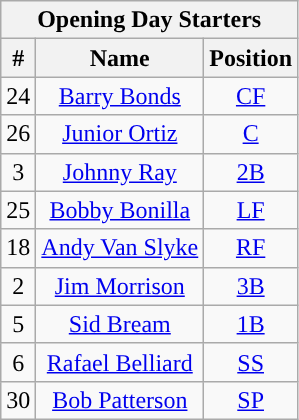<table class="wikitable" style="text-align:center">
<tr>
<th colspan="3">Opening Day Starters</th>
</tr>
<tr>
<th>#</th>
<th>Name</th>
<th>Position</th>
</tr>
<tr>
<td>24</td>
<td><a href='#'>Barry Bonds</a></td>
<td><a href='#'>CF</a></td>
</tr>
<tr>
<td>26</td>
<td><a href='#'>Junior Ortiz</a></td>
<td><a href='#'>C</a></td>
</tr>
<tr>
<td>3</td>
<td><a href='#'>Johnny Ray</a></td>
<td><a href='#'>2B</a></td>
</tr>
<tr>
<td>25</td>
<td><a href='#'>Bobby Bonilla</a></td>
<td><a href='#'>LF</a></td>
</tr>
<tr>
<td>18</td>
<td><a href='#'>Andy Van Slyke</a></td>
<td><a href='#'>RF</a></td>
</tr>
<tr>
<td>2</td>
<td><a href='#'>Jim Morrison</a></td>
<td><a href='#'>3B</a></td>
</tr>
<tr>
<td>5</td>
<td><a href='#'>Sid Bream</a></td>
<td><a href='#'>1B</a></td>
</tr>
<tr>
<td>6</td>
<td><a href='#'>Rafael Belliard</a></td>
<td><a href='#'>SS</a></td>
</tr>
<tr>
<td>30</td>
<td><a href='#'>Bob Patterson</a></td>
<td><a href='#'>SP</a></td>
</tr>
</table>
